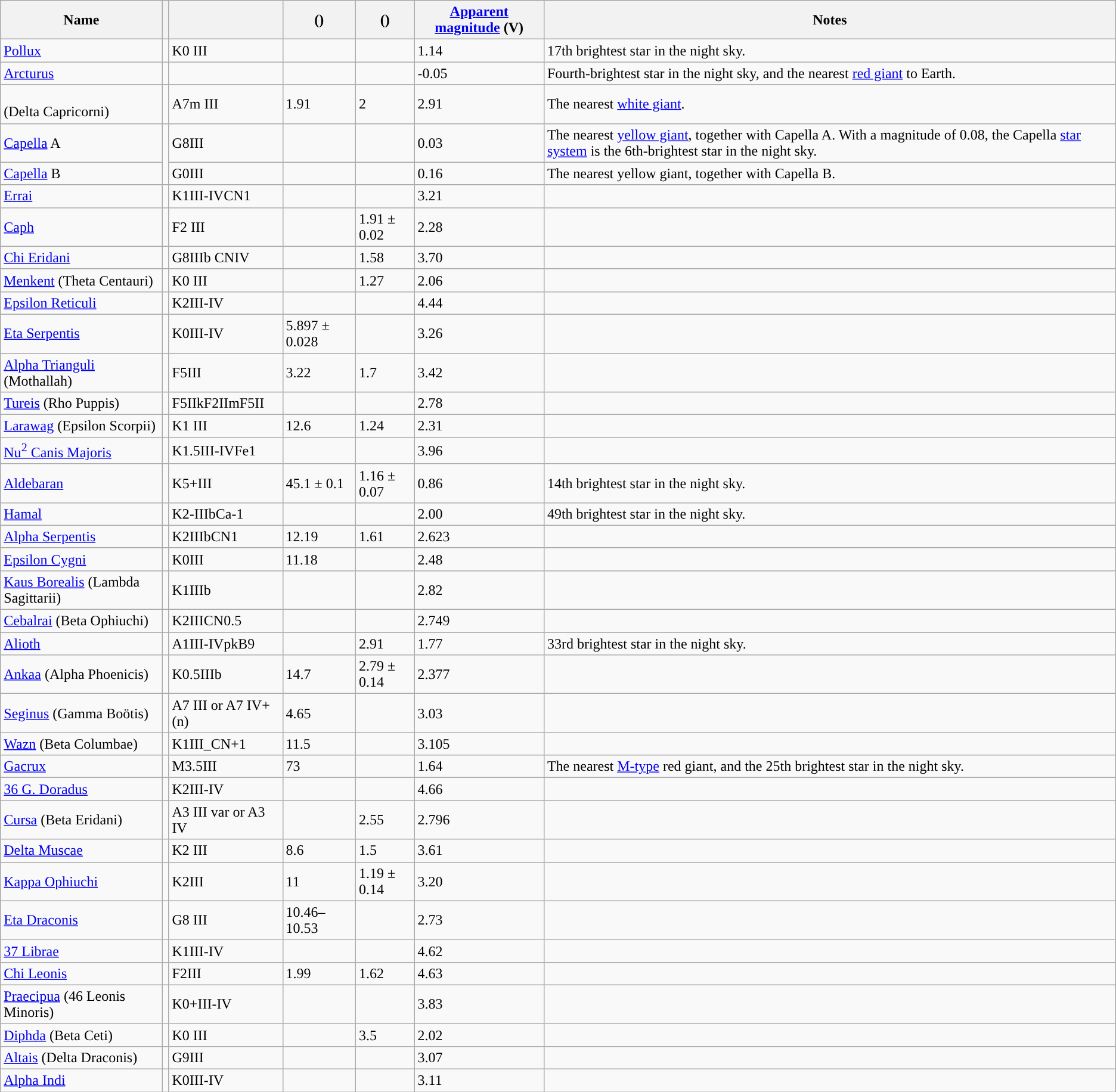<table class="wikitable sortable sticky-header">
<tr>
<th>Name</th>
<th></th>
<th></th>
<th> ()</th>
<th> ()</th>
<th><a href='#'>Apparent magnitude</a> (V)</th>
<th>Notes</th>
</tr>
<tr>
<td><a href='#'>Pollux</a></td>
<td></td>
<td style="background: ">K0 III</td>
<td></td>
<td></td>
<td>1.14</td>
<td>17th brightest star in the night sky.</td>
</tr>
<tr>
<td><a href='#'>Arcturus</a></td>
<td></td>
<td style="background: "></td>
<td></td>
<td></td>
<td>-0.05</td>
<td>Fourth-brightest star in the night sky, and the nearest <a href='#'>red giant</a> to Earth.</td>
</tr>
<tr>
<td><br>(Delta Capricorni)</td>
<td></td>
<td style="background: ">A7m III</td>
<td>1.91</td>
<td>2</td>
<td>2.91</td>
<td>The nearest <a href='#'>white giant</a>.</td>
</tr>
<tr>
<td><a href='#'>Capella</a> A</td>
<td rowspan="2"></td>
<td style="background: ">G8III</td>
<td></td>
<td></td>
<td>0.03</td>
<td>The nearest <a href='#'>yellow giant</a>, together with Capella A. With a magnitude of 0.08, the Capella <a href='#'>star system</a> is the 6th-brightest star in the night sky.</td>
</tr>
<tr>
<td><a href='#'>Capella</a> B</td>
<td style="background: ">G0III</td>
<td></td>
<td></td>
<td>0.16</td>
<td>The nearest yellow giant, together with Capella B.</td>
</tr>
<tr>
<td><a href='#'>Errai</a> </td>
<td></td>
<td style="background: ">K1III-IVCN1</td>
<td></td>
<td></td>
<td>3.21</td>
<td></td>
</tr>
<tr>
<td><a href='#'>Caph</a> </td>
<td></td>
<td style="background: ">F2 III</td>
<td></td>
<td>1.91 ± 0.02</td>
<td>2.28 </td>
<td></td>
</tr>
<tr>
<td><a href='#'>Chi Eridani</a></td>
<td></td>
<td style="background: ">G8IIIb CNIV</td>
<td></td>
<td>1.58</td>
<td>3.70</td>
<td></td>
</tr>
<tr>
<td><a href='#'>Menkent</a> (Theta Centauri)</td>
<td></td>
<td style="background: ">K0 III</td>
<td></td>
<td>1.27</td>
<td>2.06</td>
<td></td>
</tr>
<tr>
<td><a href='#'>Epsilon Reticuli</a></td>
<td></td>
<td style="background: ">K2III-IV</td>
<td></td>
<td></td>
<td>4.44</td>
<td></td>
</tr>
<tr>
<td><a href='#'>Eta Serpentis</a></td>
<td></td>
<td style="background: ">K0III-IV</td>
<td>5.897 ± 0.028</td>
<td></td>
<td>3.26</td>
<td></td>
</tr>
<tr>
<td><a href='#'>Alpha Trianguli</a> (Mothallah)</td>
<td></td>
<td style="background: ">F5III</td>
<td>3.22</td>
<td>1.7</td>
<td>3.42</td>
<td></td>
</tr>
<tr>
<td><a href='#'>Tureis</a> (Rho Puppis)</td>
<td></td>
<td style="background: ">F5IIkF2IImF5II</td>
<td></td>
<td></td>
<td>2.78 </td>
<td></td>
</tr>
<tr>
<td><a href='#'>Larawag</a> (Epsilon Scorpii)</td>
<td></td>
<td style="background: ">K1 III</td>
<td>12.6</td>
<td>1.24</td>
<td>2.31 </td>
<td></td>
</tr>
<tr>
<td><a href='#'>Nu<sup>2</sup> Canis Majoris</a></td>
<td></td>
<td style="background: ">K1.5III-IVFe1</td>
<td></td>
<td></td>
<td>3.96</td>
<td></td>
</tr>
<tr>
<td><a href='#'>Aldebaran</a></td>
<td></td>
<td style="background: ">K5+III</td>
<td> 45.1 ± 0.1</td>
<td>1.16 ± 0.07</td>
<td>0.86 </td>
<td>14th brightest star in the night sky.</td>
</tr>
<tr>
<td><a href='#'>Hamal</a></td>
<td></td>
<td style="background: ">K2-IIIbCa-1</td>
<td></td>
<td></td>
<td>2.00</td>
<td>49th brightest star in the night sky.</td>
</tr>
<tr>
<td><a href='#'>Alpha Serpentis</a></td>
<td></td>
<td style="background: ">K2IIIbCN1</td>
<td>12.19</td>
<td>1.61</td>
<td>2.623</td>
<td></td>
</tr>
<tr>
<td><a href='#'>Epsilon Cygni</a></td>
<td></td>
<td style="background: ">K0III</td>
<td>11.18</td>
<td></td>
<td>2.48</td>
<td></td>
</tr>
<tr>
<td><a href='#'>Kaus Borealis</a> (Lambda Sagittarii)</td>
<td></td>
<td style="background: ">K1IIIb</td>
<td></td>
<td></td>
<td>2.82</td>
<td></td>
</tr>
<tr>
<td><a href='#'>Cebalrai</a> (Beta Ophiuchi)</td>
<td></td>
<td style="background: ">K2IIICN0.5</td>
<td></td>
<td></td>
<td>2.749</td>
<td></td>
</tr>
<tr>
<td><a href='#'>Alioth</a></td>
<td></td>
<td style="background: ">A1III-IVpkB9</td>
<td></td>
<td>2.91</td>
<td>1.77</td>
<td>33rd brightest star in the night sky.</td>
</tr>
<tr>
<td><a href='#'>Ankaa</a> (Alpha Phoenicis)</td>
<td></td>
<td style="background: ">K0.5IIIb</td>
<td>14.7</td>
<td>2.79 ± 0.14</td>
<td>2.377</td>
<td></td>
</tr>
<tr>
<td><a href='#'>Seginus</a> (Gamma Boötis)</td>
<td></td>
<td style="background: ">A7 III or A7 IV+(n)</td>
<td>4.65</td>
<td></td>
<td>3.03 </td>
<td></td>
</tr>
<tr>
<td><a href='#'>Wazn</a> (Beta Columbae)</td>
<td></td>
<td style="background: ">K1III_CN+1</td>
<td>11.5</td>
<td></td>
<td>3.105</td>
<td></td>
</tr>
<tr>
<td><a href='#'>Gacrux</a></td>
<td></td>
<td style="background: ">M3.5III</td>
<td>73</td>
<td></td>
<td>1.64</td>
<td>The nearest <a href='#'>M-type</a> red giant, and the 25th brightest star in the night sky.</td>
</tr>
<tr>
<td><a href='#'>36 G. Doradus</a></td>
<td></td>
<td style="background: ">K2III-IV</td>
<td></td>
<td></td>
<td>4.66</td>
<td></td>
</tr>
<tr>
<td><a href='#'>Cursa</a> (Beta Eridani)</td>
<td></td>
<td style="background: ">A3 III var or A3 IV</td>
<td></td>
<td>2.55</td>
<td>2.796</td>
<td></td>
</tr>
<tr>
<td><a href='#'>Delta Muscae</a></td>
<td></td>
<td style="background: ">K2 III</td>
<td>8.6</td>
<td>1.5</td>
<td>3.61</td>
<td></td>
</tr>
<tr>
<td><a href='#'>Kappa Ophiuchi</a></td>
<td></td>
<td style="background: ">K2III</td>
<td>11</td>
<td>1.19 ± 0.14</td>
<td>3.20</td>
<td></td>
</tr>
<tr>
<td><a href='#'>Eta Draconis</a></td>
<td></td>
<td style="background: ">G8 III</td>
<td>10.46–10.53</td>
<td></td>
<td>2.73</td>
<td></td>
</tr>
<tr>
<td><a href='#'>37 Librae</a></td>
<td></td>
<td style="background: ">K1III-IV</td>
<td></td>
<td></td>
<td>4.62</td>
<td></td>
</tr>
<tr>
<td><a href='#'>Chi Leonis</a></td>
<td></td>
<td style="background: ">F2III</td>
<td>1.99</td>
<td>1.62</td>
<td>4.63</td>
<td></td>
</tr>
<tr>
<td><a href='#'>Praecipua</a> (46 Leonis Minoris)</td>
<td></td>
<td style="background: ">K0+III-IV</td>
<td></td>
<td></td>
<td>3.83 </td>
<td></td>
</tr>
<tr>
<td><a href='#'>Diphda</a> (Beta Ceti)</td>
<td></td>
<td style="background: ">K0 III</td>
<td></td>
<td>3.5</td>
<td>2.02</td>
<td></td>
</tr>
<tr>
<td><a href='#'>Altais</a> (Delta Draconis)</td>
<td></td>
<td style="background: ">G9III</td>
<td></td>
<td></td>
<td>3.07</td>
<td></td>
</tr>
<tr>
<td><a href='#'>Alpha Indi</a></td>
<td></td>
<td style="background: ">K0III-IV</td>
<td></td>
<td></td>
<td>3.11</td>
<td></td>
</tr>
</table>
